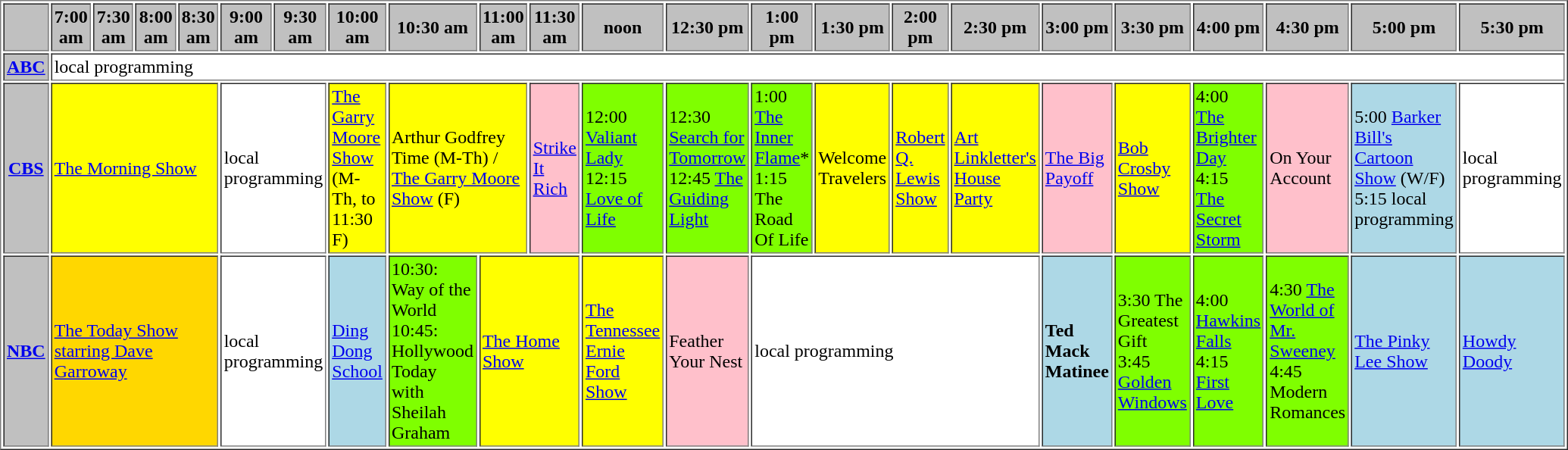<table border="1" cellpadding="2">
<tr>
<th bgcolor="#C0C0C0"> </th>
<th width="13%" bgcolor="#C0C0C0">7:00 am</th>
<th width="14%" bgcolor="#C0C0C0">7:30 am</th>
<th width="13%" bgcolor="#C0C0C0">8:00 am</th>
<th width="14%" bgcolor="#C0C0C0">8:30 am</th>
<th width="13%" bgcolor="#C0C0C0">9:00 am</th>
<th width="14%" bgcolor="#C0C0C0">9:30 am</th>
<th width="13%" bgcolor="#C0C0C0">10:00 am</th>
<th width="14%" bgcolor="#C0C0C0">10:30 am</th>
<th width="13%" bgcolor="#C0C0C0">11:00 am</th>
<th width="14%" bgcolor="#C0C0C0">11:30 am</th>
<th width="13%" bgcolor="#C0C0C0">noon</th>
<th width="14%" bgcolor="#C0C0C0">12:30 pm</th>
<th width="13%" bgcolor="#C0C0C0">1:00 pm</th>
<th width="14%" bgcolor="#C0C0C0">1:30 pm</th>
<th width="13%" bgcolor="#C0C0C0">2:00 pm</th>
<th width="14%" bgcolor="#C0C0C0">2:30 pm</th>
<th width="13%" bgcolor="#C0C0C0">3:00 pm</th>
<th width="14%" bgcolor="#C0C0C0">3:30 pm</th>
<th width="13%" bgcolor="#C0C0C0">4:00 pm</th>
<th width="14%" bgcolor="#C0C0C0">4:30 pm</th>
<th width="13%" bgcolor="#C0C0C0">5:00 pm</th>
<th width="14%" bgcolor="#C0C0C0">5:30 pm</th>
</tr>
<tr>
<th bgcolor="#C0C0C0"><a href='#'>ABC</a></th>
<td bgcolor="white" colspan="22">local programming</td>
</tr>
<tr>
<th bgcolor="#C0C0C0"><a href='#'>CBS</a></th>
<td bgcolor="yellow" colspan="4"><a href='#'>The Morning Show</a></td>
<td bgcolor="white" colspan="2">local programming</td>
<td bgcolor="yellow"><a href='#'>The Garry Moore Show</a> (M-Th, to 11:30 F)</td>
<td bgcolor="yellow" colspan="2">Arthur Godfrey Time (M-Th) / <a href='#'>The Garry Moore Show</a> (F)</td>
<td bgcolor="pink"><a href='#'>Strike It Rich</a></td>
<td bgcolor="chartreuse">12:00 <a href='#'>Valiant Lady</a><br>12:15 <a href='#'>Love of Life</a></td>
<td bgcolor="chartreuse">12:30 <a href='#'>Search for Tomorrow</a><br>12:45 <a href='#'>The Guiding Light</a></td>
<td bgcolor="chartreuse">1:00 <a href='#'>The Inner Flame</a>*<br>1:15 The Road Of Life</td>
<td bgcolor="yellow">Welcome Travelers</td>
<td bgcolor="yellow"><a href='#'>Robert Q. Lewis Show</a></td>
<td bgcolor="yellow"><a href='#'>Art Linkletter's House Party</a></td>
<td bgcolor="pink"><a href='#'>The Big Payoff</a></td>
<td bgcolor="yellow"><a href='#'>Bob Crosby Show</a></td>
<td bgcolor="chartreuse">4:00 <a href='#'>The Brighter Day</a><br>4:15 <a href='#'>The Secret Storm</a></td>
<td bgcolor="pink">On Your Account</td>
<td bgcolor="lightblue">5:00 <a href='#'>Barker Bill's Cartoon Show</a> (W/F)<br>5:15 local programming</td>
<td bgcolor="white">local programming</td>
</tr>
<tr>
<th bgcolor="#C0C0C0"><a href='#'>NBC</a></th>
<td bgcolor="gold" colspan="4"><a href='#'>The Today Show starring Dave Garroway</a></td>
<td bgcolor="white" colspan="2">local programming</td>
<td bgcolor="lightblue"><a href='#'>Ding Dong School</a></td>
<td bgcolor="chartreuse">10:30: Way of the World 10:45: Hollywood Today with Sheilah Graham</td>
<td colspan="2" bgcolor="yellow"><a href='#'>The Home Show</a></td>
<td bgcolor="yellow"><a href='#'>The Tennessee Ernie Ford Show</a></td>
<td bgcolor="pink">Feather Your Nest</td>
<td bgcolor="white" colspan="4">local programming</td>
<td bgcolor="lightblue"><strong>Ted Mack Matinee</strong></td>
<td bgcolor="chartreuse">3:30 The Greatest Gift<br>3:45 <a href='#'>Golden Windows</a></td>
<td bgcolor="chartreuse">4:00 <a href='#'>Hawkins Falls</a><br>4:15 <a href='#'>First Love</a></td>
<td bgcolor="chartreuse">4:30 <a href='#'>The World of Mr. Sweeney</a><br>4:45 Modern Romances</td>
<td bgcolor="lightblue"><a href='#'>The Pinky Lee Show</a></td>
<td bgcolor="lightblue"><a href='#'>Howdy Doody</a></td>
</tr>
</table>
